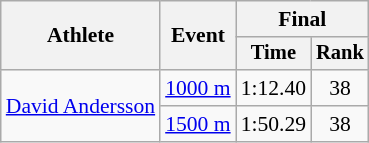<table class="wikitable" style="font-size:90%">
<tr>
<th rowspan=2>Athlete</th>
<th rowspan=2>Event</th>
<th colspan=2>Final</th>
</tr>
<tr style="font-size:95%">
<th>Time</th>
<th>Rank</th>
</tr>
<tr align=center>
<td align=left rowspan=2><a href='#'>David Andersson</a></td>
<td align=left><a href='#'>1000 m</a></td>
<td>1:12.40</td>
<td>38</td>
</tr>
<tr align=center>
<td align=left><a href='#'>1500 m</a></td>
<td>1:50.29</td>
<td>38</td>
</tr>
</table>
